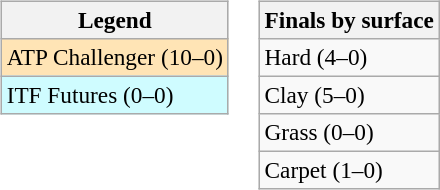<table>
<tr valign=top>
<td><br><table class=wikitable style=font-size:97%>
<tr>
<th>Legend</th>
</tr>
<tr bgcolor=moccasin>
<td>ATP Challenger (10–0)</td>
</tr>
<tr bgcolor=cffcff>
<td>ITF Futures (0–0)</td>
</tr>
</table>
</td>
<td><br><table class=wikitable style=font-size:97%>
<tr>
<th>Finals by surface</th>
</tr>
<tr>
<td>Hard (4–0)</td>
</tr>
<tr>
<td>Clay (5–0)</td>
</tr>
<tr>
<td>Grass (0–0)</td>
</tr>
<tr>
<td>Carpet (1–0)</td>
</tr>
</table>
</td>
</tr>
</table>
